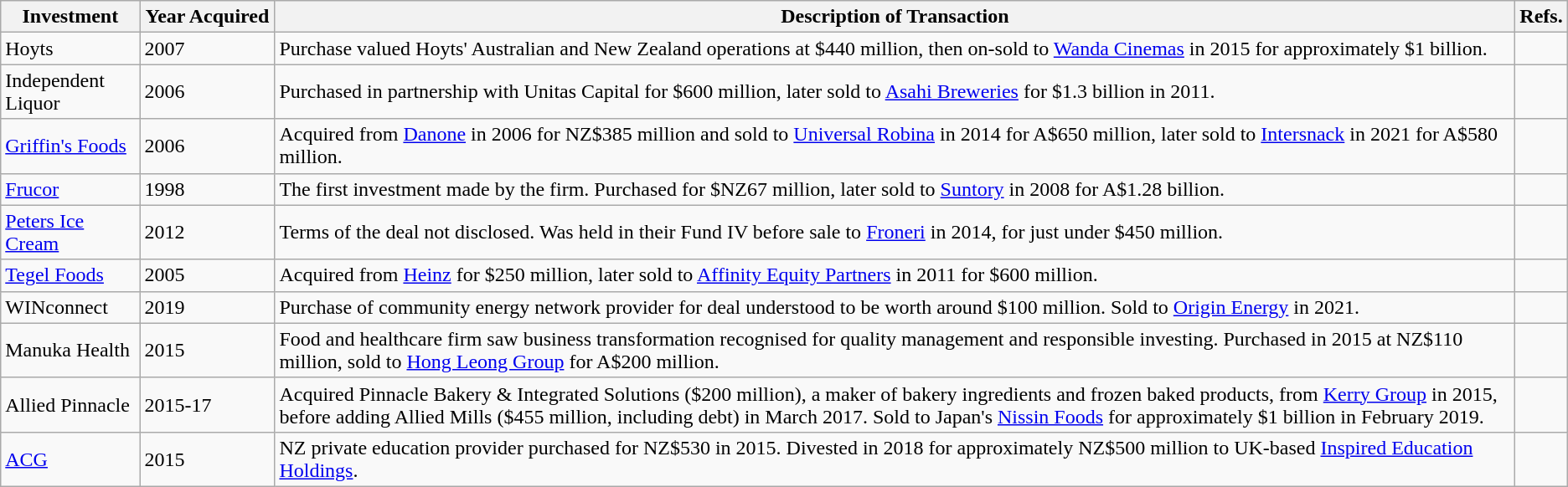<table class="wikitable sortable">
<tr>
<th>Investment</th>
<th scope="col" style="width:100px">Year Acquired</th>
<th scope="col">Description of Transaction</th>
<th scope="col" class="unsortable">Refs.</th>
</tr>
<tr>
<td>Hoyts</td>
<td>2007</td>
<td>Purchase valued Hoyts' Australian and New Zealand operations at $440 million, then on-sold to <a href='#'>Wanda Cinemas</a> in 2015 for approximately $1 billion.</td>
<td></td>
</tr>
<tr>
<td>Independent Liquor</td>
<td>2006</td>
<td>Purchased in partnership with Unitas Capital for $600 million, later sold to <a href='#'>Asahi Breweries</a> for $1.3 billion in 2011.</td>
<td></td>
</tr>
<tr>
<td><a href='#'>Griffin's Foods</a></td>
<td>2006</td>
<td>Acquired from <a href='#'>Danone</a> in 2006 for NZ$385 million and sold to <a href='#'>Universal Robina</a> in 2014 for A$650 million, later sold to <a href='#'>Intersnack</a> in 2021 for A$580 million.</td>
<td></td>
</tr>
<tr>
<td><a href='#'>Frucor</a></td>
<td>1998</td>
<td>The first investment made by the firm. Purchased for $NZ67 million, later sold to <a href='#'>Suntory</a> in 2008 for A$1.28 billion.</td>
<td></td>
</tr>
<tr>
<td><a href='#'>Peters Ice Cream</a></td>
<td>2012</td>
<td>Terms of the deal not disclosed. Was held in their Fund IV before sale to <a href='#'>Froneri</a> in 2014, for just under $450 million.</td>
<td></td>
</tr>
<tr>
<td><a href='#'>Tegel Foods</a></td>
<td>2005</td>
<td>Acquired from <a href='#'>Heinz</a> for $250 million, later sold to <a href='#'>Affinity Equity Partners</a> in 2011 for $600 million.</td>
<td></td>
</tr>
<tr>
<td>WINconnect</td>
<td>2019</td>
<td>Purchase of community energy network provider for deal understood to be worth around $100 million. Sold to <a href='#'>Origin Energy</a> in 2021.</td>
<td></td>
</tr>
<tr>
<td>Manuka Health</td>
<td>2015</td>
<td>Food and healthcare firm saw business transformation recognised for quality management and responsible investing. Purchased in 2015 at NZ$110 million, sold to <a href='#'>Hong Leong Group</a> for A$200 million.</td>
<td><br></td>
</tr>
<tr>
<td>Allied Pinnacle</td>
<td>2015-17</td>
<td>Acquired Pinnacle Bakery & Integrated Solutions ($200 million), a maker of bakery ingredients and frozen baked products, from <a href='#'>Kerry Group</a> in 2015, before adding Allied Mills ($455 million, including debt) in March 2017. Sold to Japan's <a href='#'>Nissin Foods</a> for approximately $1 billion in February 2019.</td>
<td></td>
</tr>
<tr>
<td><a href='#'>ACG</a></td>
<td>2015</td>
<td>NZ private education provider purchased for NZ$530 in 2015. Divested in 2018 for approximately NZ$500 million to UK-based <a href='#'>Inspired Education Holdings</a>.</td>
<td></td>
</tr>
</table>
